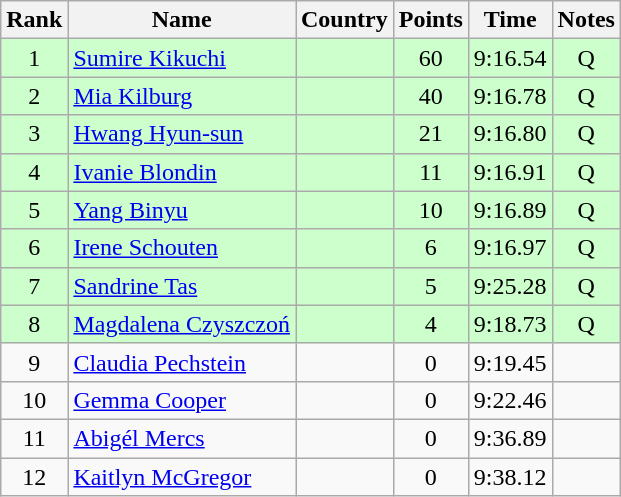<table class="wikitable sortable" style="text-align:center">
<tr>
<th>Rank</th>
<th>Name</th>
<th>Country</th>
<th>Points</th>
<th>Time</th>
<th>Notes</th>
</tr>
<tr bgcolor=ccffcc>
<td>1</td>
<td align=left><a href='#'>Sumire Kikuchi</a></td>
<td align=left></td>
<td>60</td>
<td>9:16.54</td>
<td>Q</td>
</tr>
<tr bgcolor=ccffcc>
<td>2</td>
<td align=left><a href='#'>Mia Kilburg</a></td>
<td align=left></td>
<td>40</td>
<td>9:16.78</td>
<td>Q</td>
</tr>
<tr bgcolor=ccffcc>
<td>3</td>
<td align=left><a href='#'>Hwang Hyun-sun</a></td>
<td align=left></td>
<td>21</td>
<td>9:16.80</td>
<td>Q</td>
</tr>
<tr bgcolor=ccffcc>
<td>4</td>
<td align=left><a href='#'>Ivanie Blondin</a></td>
<td align=left></td>
<td>11</td>
<td>9:16.91</td>
<td>Q</td>
</tr>
<tr bgcolor=ccffcc>
<td>5</td>
<td align=left><a href='#'>Yang Binyu</a></td>
<td align=left></td>
<td>10</td>
<td>9:16.89</td>
<td>Q</td>
</tr>
<tr bgcolor=ccffcc>
<td>6</td>
<td align=left><a href='#'>Irene Schouten</a></td>
<td align=left></td>
<td>6</td>
<td>9:16.97</td>
<td>Q</td>
</tr>
<tr bgcolor=ccffcc>
<td>7</td>
<td align=left><a href='#'>Sandrine Tas</a></td>
<td align=left></td>
<td>5</td>
<td>9:25.28</td>
<td>Q</td>
</tr>
<tr bgcolor=ccffcc>
<td>8</td>
<td align=left><a href='#'>Magdalena Czyszczoń</a></td>
<td align=left></td>
<td>4</td>
<td>9:18.73</td>
<td>Q</td>
</tr>
<tr>
<td>9</td>
<td align=left><a href='#'>Claudia Pechstein</a></td>
<td align=left></td>
<td>0</td>
<td>9:19.45</td>
<td></td>
</tr>
<tr>
<td>10</td>
<td align=left><a href='#'>Gemma Cooper</a></td>
<td align=left></td>
<td>0</td>
<td>9:22.46</td>
<td></td>
</tr>
<tr>
<td>11</td>
<td align=left><a href='#'>Abigél Mercs</a></td>
<td align=left></td>
<td>0</td>
<td>9:36.89</td>
<td></td>
</tr>
<tr>
<td>12</td>
<td align=left><a href='#'>Kaitlyn McGregor</a></td>
<td align=left></td>
<td>0</td>
<td>9:38.12</td>
<td></td>
</tr>
</table>
